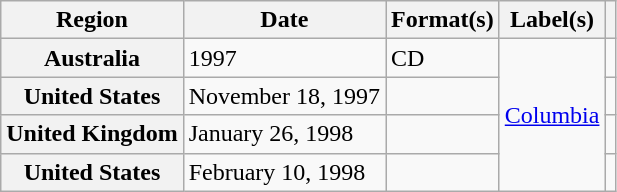<table class="wikitable plainrowheaders">
<tr>
<th scope="col">Region</th>
<th scope="col">Date</th>
<th scope="col">Format(s)</th>
<th scope="col">Label(s)</th>
<th scope="col"></th>
</tr>
<tr>
<th scope="row">Australia</th>
<td>1997</td>
<td>CD</td>
<td rowspan="4"><a href='#'>Columbia</a></td>
<td></td>
</tr>
<tr>
<th scope="row">United States</th>
<td>November 18, 1997</td>
<td></td>
<td></td>
</tr>
<tr>
<th scope="row">United Kingdom</th>
<td>January 26, 1998</td>
<td></td>
<td></td>
</tr>
<tr>
<th scope="row">United States</th>
<td>February 10, 1998</td>
<td></td>
<td></td>
</tr>
</table>
